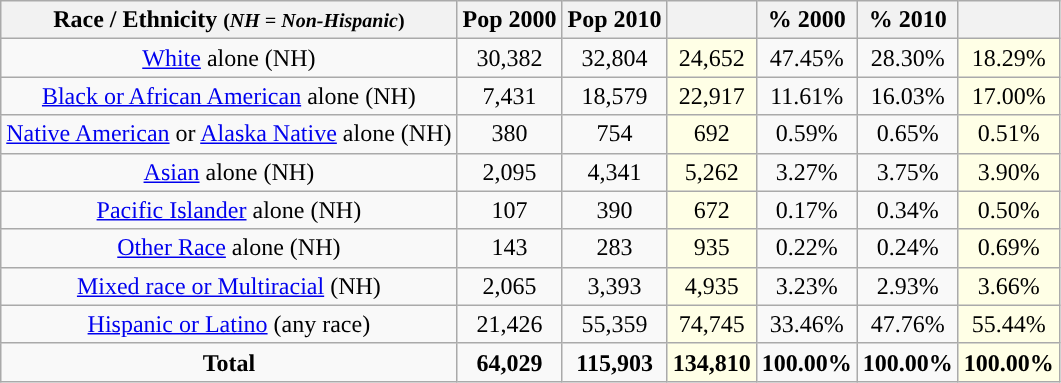<table class="wikitable" style="text-align:center;">
<tr>
<th>Race / Ethnicity <small>(<em>NH = Non-Hispanic</em>)</small></th>
<th>Pop 2000</th>
<th>Pop 2010</th>
<th></th>
<th>% 2000</th>
<th>% 2010</th>
<th></th>
</tr>
<tr>
<td><a href='#'>White</a> alone (NH)</td>
<td>30,382</td>
<td>32,804</td>
<td style='background: #ffffe6;'>24,652</td>
<td>47.45%</td>
<td>28.30%</td>
<td style='background: #ffffe6;'>18.29%</td>
</tr>
<tr>
<td><a href='#'>Black or African American</a> alone (NH)</td>
<td>7,431</td>
<td>18,579</td>
<td style='background: #ffffe6;'>22,917</td>
<td>11.61%</td>
<td>16.03%</td>
<td style='background: #ffffe6;'>17.00%</td>
</tr>
<tr>
<td><a href='#'>Native American</a> or <a href='#'>Alaska Native</a> alone (NH)</td>
<td>380</td>
<td>754</td>
<td style='background: #ffffe6;'>692</td>
<td>0.59%</td>
<td>0.65%</td>
<td style='background: #ffffe6;'>0.51%</td>
</tr>
<tr>
<td><a href='#'>Asian</a> alone (NH)</td>
<td>2,095</td>
<td>4,341</td>
<td style='background: #ffffe6;'>5,262</td>
<td>3.27%</td>
<td>3.75%</td>
<td style='background: #ffffe6;'>3.90%</td>
</tr>
<tr>
<td><a href='#'>Pacific Islander</a> alone (NH)</td>
<td>107</td>
<td>390</td>
<td style='background: #ffffe6;'>672</td>
<td>0.17%</td>
<td>0.34%</td>
<td style='background: #ffffe6;'>0.50%</td>
</tr>
<tr>
<td><a href='#'>Other Race</a> alone (NH)</td>
<td>143</td>
<td>283</td>
<td style='background: #ffffe6;'>935</td>
<td>0.22%</td>
<td>0.24%</td>
<td style='background: #ffffe6;'>0.69%</td>
</tr>
<tr>
<td><a href='#'>Mixed race or Multiracial</a> (NH)</td>
<td>2,065</td>
<td>3,393</td>
<td style='background: #ffffe6;'>4,935</td>
<td>3.23%</td>
<td>2.93%</td>
<td style='background: #ffffe6;'>3.66%</td>
</tr>
<tr>
<td><a href='#'>Hispanic or Latino</a> (any race)</td>
<td>21,426</td>
<td>55,359</td>
<td style='background: #ffffe6;'>74,745</td>
<td>33.46%</td>
<td>47.76%</td>
<td style='background: #ffffe6;'>55.44%</td>
</tr>
<tr>
<td><strong>Total</strong></td>
<td><strong>64,029</strong></td>
<td><strong>115,903</strong></td>
<td style='background: #ffffe6;'><strong>134,810</strong></td>
<td><strong>100.00%</strong></td>
<td><strong>100.00%</strong></td>
<td style='background: #ffffe6;'><strong>100.00%</strong></td>
</tr>
</table>
